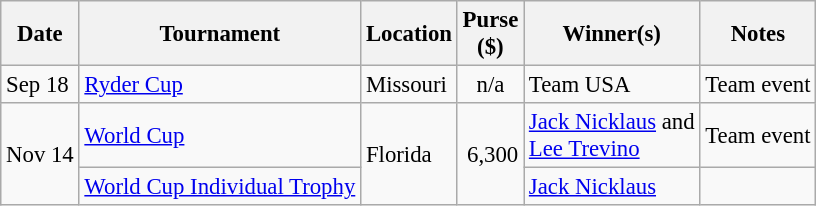<table class="wikitable" style="font-size:95%">
<tr>
<th>Date</th>
<th>Tournament</th>
<th>Location</th>
<th>Purse<br>($)</th>
<th>Winner(s)</th>
<th>Notes</th>
</tr>
<tr>
<td>Sep 18</td>
<td><a href='#'>Ryder Cup</a></td>
<td>Missouri</td>
<td align=center>n/a</td>
<td> Team USA</td>
<td>Team event</td>
</tr>
<tr>
<td rowspan=2>Nov 14</td>
<td><a href='#'>World Cup</a></td>
<td rowspan=2>Florida</td>
<td rowspan=2 align=right>6,300</td>
<td> <a href='#'>Jack Nicklaus</a> and<br> <a href='#'>Lee Trevino</a></td>
<td>Team event</td>
</tr>
<tr>
<td><a href='#'>World Cup Individual Trophy</a></td>
<td> <a href='#'>Jack Nicklaus</a></td>
<td></td>
</tr>
</table>
